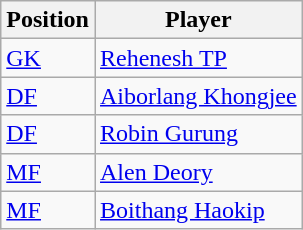<table class="wikitable sortable">
<tr (kerela blasters season 2 )>
<th>Position</th>
<th>Player</th>
</tr>
<tr>
<td><a href='#'>GK</a></td>
<td> <a href='#'>Rehenesh TP</a></td>
</tr>
<tr>
<td><a href='#'>DF</a></td>
<td> <a href='#'>Aiborlang Khongjee</a></td>
</tr>
<tr>
<td><a href='#'>DF</a></td>
<td> <a href='#'>Robin Gurung</a></td>
</tr>
<tr>
<td><a href='#'>MF</a></td>
<td> <a href='#'>Alen Deory</a></td>
</tr>
<tr>
<td><a href='#'>MF</a></td>
<td> <a href='#'>Boithang Haokip</a></td>
</tr>
</table>
